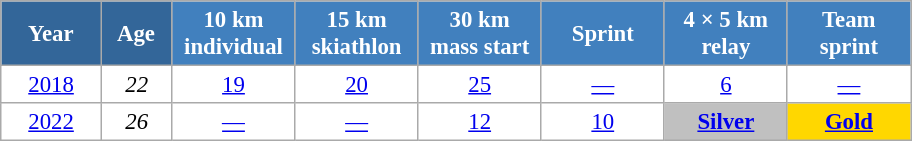<table class="wikitable" style="font-size:95%; text-align:center; border:grey solid 1px; border-collapse:collapse; background:#ffffff;">
<tr>
<th style="background-color:#369; color:white; width:60px;"> Year </th>
<th style="background-color:#369; color:white; width:40px;"> Age </th>
<th style="background-color:#4180be; color:white; width:75px;"> 10 km <br> individual </th>
<th style="background-color:#4180be; color:white; width:75px;"> 15 km <br> skiathlon </th>
<th style="background-color:#4180be; color:white; width:75px;"> 30 km <br> mass start </th>
<th style="background-color:#4180be; color:white; width:75px;"> Sprint </th>
<th style="background-color:#4180be; color:white; width:75px;"> 4 × 5 km <br> relay </th>
<th style="background-color:#4180be; color:white; width:75px;"> Team <br> sprint </th>
</tr>
<tr>
<td><a href='#'>2018</a></td>
<td><em>22</em></td>
<td><a href='#'>19</a></td>
<td><a href='#'>20</a></td>
<td><a href='#'>25</a></td>
<td><a href='#'>—</a></td>
<td><a href='#'>6</a></td>
<td><a href='#'>—</a></td>
</tr>
<tr>
<td><a href='#'>2022</a></td>
<td><em>26</em></td>
<td><a href='#'>—</a></td>
<td><a href='#'>—</a></td>
<td><a href='#'>12</a></td>
<td><a href='#'>10</a></td>
<td style="background:silver;"><a href='#'><strong>Silver</strong></a></td>
<td style="background:gold;"><a href='#'><strong>Gold</strong></a></td>
</tr>
</table>
